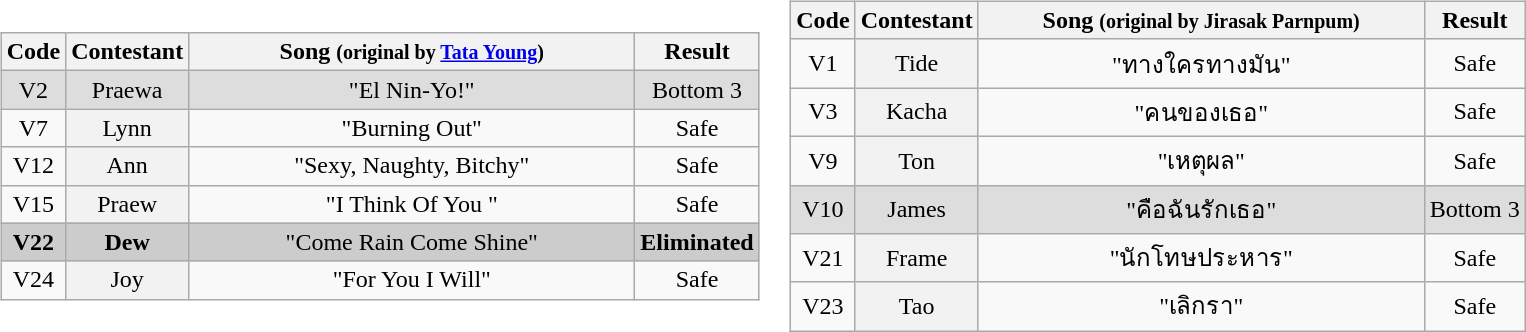<table>
<tr>
<td><br><table class="wikitable" style="text-align:center;">
<tr>
<th scope="col">Code</th>
<th scope="col">Contestant</th>
<th style="width:290px;" scope="col">Song <small>(original by <a href='#'>Tata Young</a>)</small></th>
<th scope="col">Result</th>
</tr>
<tr style="background:#ddd;">
<td>V2</td>
<th scope="row" style="background-color:#DDDDDD; font-weight:normal;">Praewa</th>
<td>"El Nin-Yo!"</td>
<td>Bottom 3</td>
</tr>
<tr>
<td>V7</td>
<th scope="row" style="font-weight:normal;">Lynn</th>
<td>"Burning Out"</td>
<td>Safe</td>
</tr>
<tr>
<td>V12</td>
<th scope="row" style="font-weight:normal;">Ann</th>
<td>"Sexy, Naughty, Bitchy"</td>
<td>Safe</td>
</tr>
<tr>
<td>V15</td>
<th scope="row" style="font-weight:normal;">Praew</th>
<td>"I Think Of You "</td>
<td>Safe</td>
</tr>
<tr style="background:#ccc;">
<td><strong>V22</strong></td>
<th scope="row" style="background-color:#CCCCCC; font-weight:normal;"><strong>Dew</strong></th>
<td>"Come Rain Come Shine"</td>
<td><strong>Eliminated</strong></td>
</tr>
<tr>
<td>V24</td>
<th scope="row" style="font-weight:normal;">Joy</th>
<td>"For You I Will"</td>
<td>Safe</td>
</tr>
</table>
</td>
<td><br><table class="wikitable" style="text-align:center;">
<tr>
<th scope="col">Code</th>
<th scope="col">Contestant</th>
<th style="width:290px;" scope="col">Song <small>(original by Jirasak Parnpum)</small></th>
<th scope="col">Result</th>
</tr>
<tr>
<td>V1</td>
<th scope="row" style="font-weight:normal;">Tide</th>
<td>"ทางใครทางมัน"</td>
<td>Safe</td>
</tr>
<tr>
<td>V3</td>
<th scope="row" style="font-weight:normal;">Kacha</th>
<td>"คนของเธอ"</td>
<td>Safe</td>
</tr>
<tr>
<td>V9</td>
<th scope="row" style="font-weight:normal;">Ton</th>
<td>"เหตุผล"</td>
<td>Safe</td>
</tr>
<tr style="background:#ddd;">
<td>V10</td>
<th scope="row" style="background-color:#DDDDDD; font-weight:normal;">James</th>
<td>"คือฉันรักเธอ"</td>
<td>Bottom 3</td>
</tr>
<tr>
<td>V21</td>
<th scope="row" style="font-weight:normal;">Frame</th>
<td>"นักโทษประหาร"</td>
<td>Safe</td>
</tr>
<tr>
<td>V23</td>
<th scope="row" style="font-weight:normal;">Tao</th>
<td>"เลิกรา"</td>
<td>Safe</td>
</tr>
</table>
</td>
</tr>
</table>
